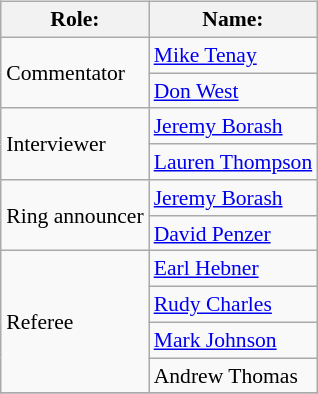<table class=wikitable style="font-size:90%; margin: 0.5em 0 0.5em 1em; float: right; clear: right;">
<tr>
<th>Role:</th>
<th>Name:</th>
</tr>
<tr>
<td rowspan="2">Commentator</td>
<td><a href='#'>Mike Tenay</a></td>
</tr>
<tr>
<td><a href='#'>Don West</a></td>
</tr>
<tr>
<td rowspan="2">Interviewer</td>
<td><a href='#'>Jeremy Borash</a></td>
</tr>
<tr>
<td><a href='#'>Lauren Thompson</a></td>
</tr>
<tr>
<td rowspan="2">Ring announcer</td>
<td><a href='#'>Jeremy Borash</a></td>
</tr>
<tr>
<td><a href='#'>David Penzer</a></td>
</tr>
<tr>
<td rowspan="4">Referee</td>
<td><a href='#'>Earl Hebner</a></td>
</tr>
<tr>
<td><a href='#'>Rudy Charles</a></td>
</tr>
<tr>
<td><a href='#'>Mark Johnson</a></td>
</tr>
<tr>
<td>Andrew Thomas</td>
</tr>
<tr>
</tr>
</table>
